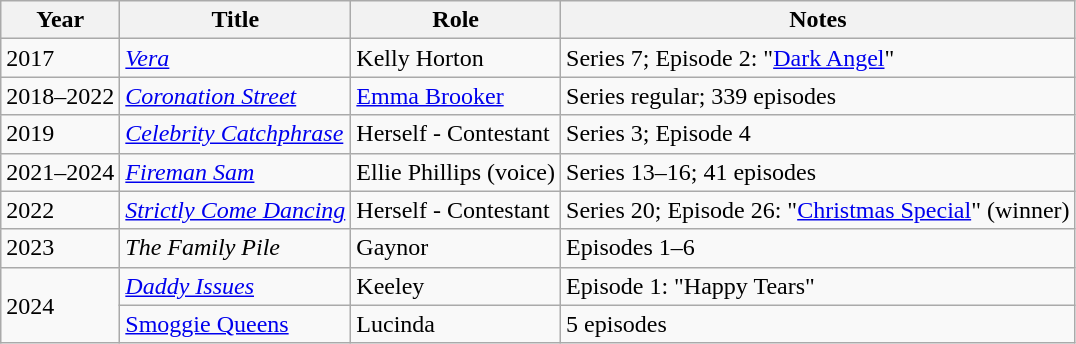<table class="wikitable">
<tr>
<th>Year</th>
<th>Title</th>
<th>Role</th>
<th>Notes</th>
</tr>
<tr>
<td>2017</td>
<td><em><a href='#'>Vera</a></em></td>
<td>Kelly Horton</td>
<td>Series 7; Episode 2: "<a href='#'>Dark Angel</a>"</td>
</tr>
<tr>
<td>2018–2022</td>
<td><em><a href='#'>Coronation Street</a></em></td>
<td><a href='#'>Emma Brooker</a></td>
<td>Series regular; 339 episodes</td>
</tr>
<tr>
<td>2019</td>
<td><em><a href='#'>Celebrity Catchphrase</a></em></td>
<td>Herself - Contestant</td>
<td>Series 3; Episode 4</td>
</tr>
<tr>
<td>2021–2024</td>
<td><em><a href='#'>Fireman Sam</a></em></td>
<td>Ellie Phillips (voice)</td>
<td>Series 13–16; 41 episodes</td>
</tr>
<tr>
<td>2022</td>
<td><em><a href='#'>Strictly Come Dancing</a></em></td>
<td>Herself - Contestant</td>
<td>Series 20; Episode 26: "<a href='#'>Christmas Special</a>" (winner)</td>
</tr>
<tr>
<td>2023</td>
<td><em>The Family Pile</em></td>
<td>Gaynor</td>
<td>Episodes 1–6</td>
</tr>
<tr>
<td rowspan="2">2024</td>
<td><em><a href='#'>Daddy Issues</a></em></td>
<td>Keeley</td>
<td>Episode 1: "Happy Tears"</td>
</tr>
<tr>
<td><a href='#'>Smoggie Queens</a></td>
<td>Lucinda</td>
<td>5 episodes</td>
</tr>
</table>
